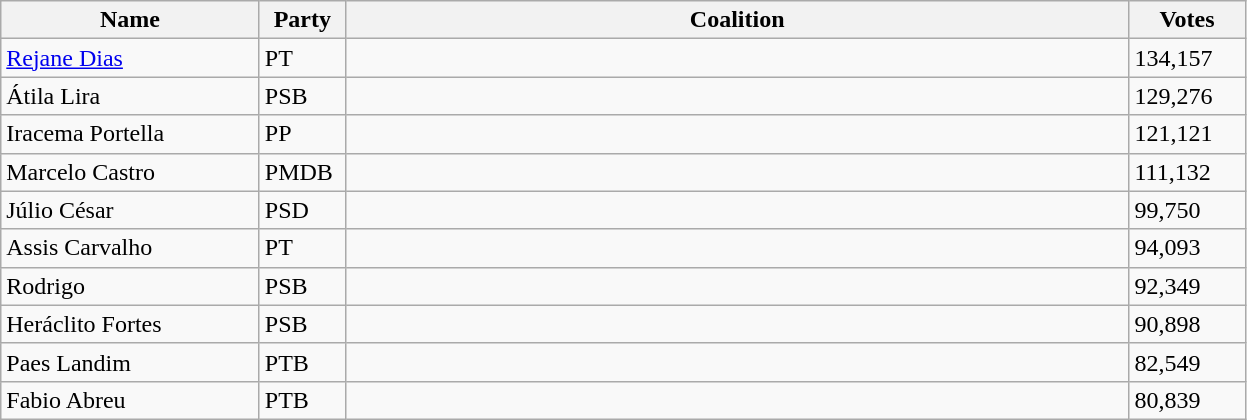<table class="wikitable sortable">
<tr>
<th style="width:165px;">Name</th>
<th style="width:50px;">Party</th>
<th style="width:515px;">Coalition</th>
<th style="width:70px;">Votes</th>
</tr>
<tr>
<td><a href='#'>Rejane Dias</a></td>
<td>PT</td>
<td></td>
<td>134,157</td>
</tr>
<tr>
<td>Átila Lira</td>
<td>PSB</td>
<td></td>
<td>129,276</td>
</tr>
<tr>
<td>Iracema Portella</td>
<td>PP</td>
<td></td>
<td>121,121</td>
</tr>
<tr>
<td>Marcelo Castro</td>
<td>PMDB</td>
<td></td>
<td>111,132</td>
</tr>
<tr>
<td>Júlio César</td>
<td>PSD</td>
<td></td>
<td>99,750</td>
</tr>
<tr>
<td>Assis Carvalho</td>
<td>PT</td>
<td></td>
<td>94,093</td>
</tr>
<tr>
<td>Rodrigo</td>
<td>PSB</td>
<td></td>
<td>92,349</td>
</tr>
<tr>
<td>Heráclito Fortes</td>
<td>PSB</td>
<td></td>
<td>90,898</td>
</tr>
<tr>
<td>Paes Landim</td>
<td>PTB</td>
<td></td>
<td>82,549</td>
</tr>
<tr>
<td>Fabio Abreu</td>
<td>PTB</td>
<td></td>
<td>80,839</td>
</tr>
</table>
